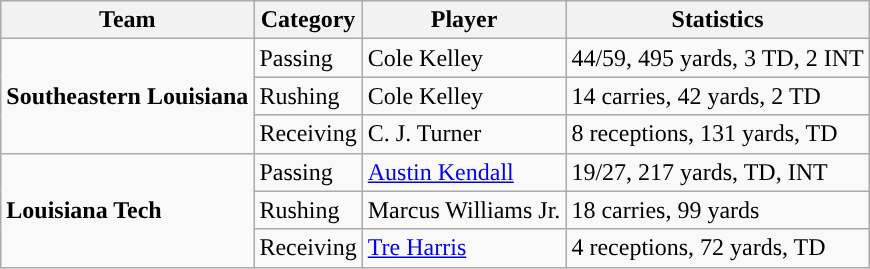<table class="wikitable" style="float: left;">
<tr>
<th>Team</th>
<th>Category</th>
<th>Player</th>
<th>Statistics</th>
</tr>
<tr>
<td rowspan=3><strong>Southeastern Louisiana</strong></td>
<td>Passing</td>
<td>Cole Kelley</td>
<td>44/59, 495 yards, 3 TD, 2 INT</td>
</tr>
<tr>
<td>Rushing</td>
<td>Cole Kelley</td>
<td>14 carries, 42 yards, 2 TD</td>
</tr>
<tr>
<td>Receiving</td>
<td>C. J. Turner</td>
<td>8 receptions, 131 yards, TD</td>
</tr>
<tr>
<td rowspan=3><strong>Louisiana Tech</strong></td>
<td>Passing</td>
<td><a href='#'>Austin Kendall</a></td>
<td>19/27, 217 yards, TD, INT</td>
</tr>
<tr>
<td>Rushing</td>
<td>Marcus Williams Jr.</td>
<td>18 carries, 99 yards</td>
</tr>
<tr>
<td>Receiving</td>
<td><a href='#'>Tre Harris</a></td>
<td>4 receptions, 72 yards, TD</td>
</tr>
</table>
